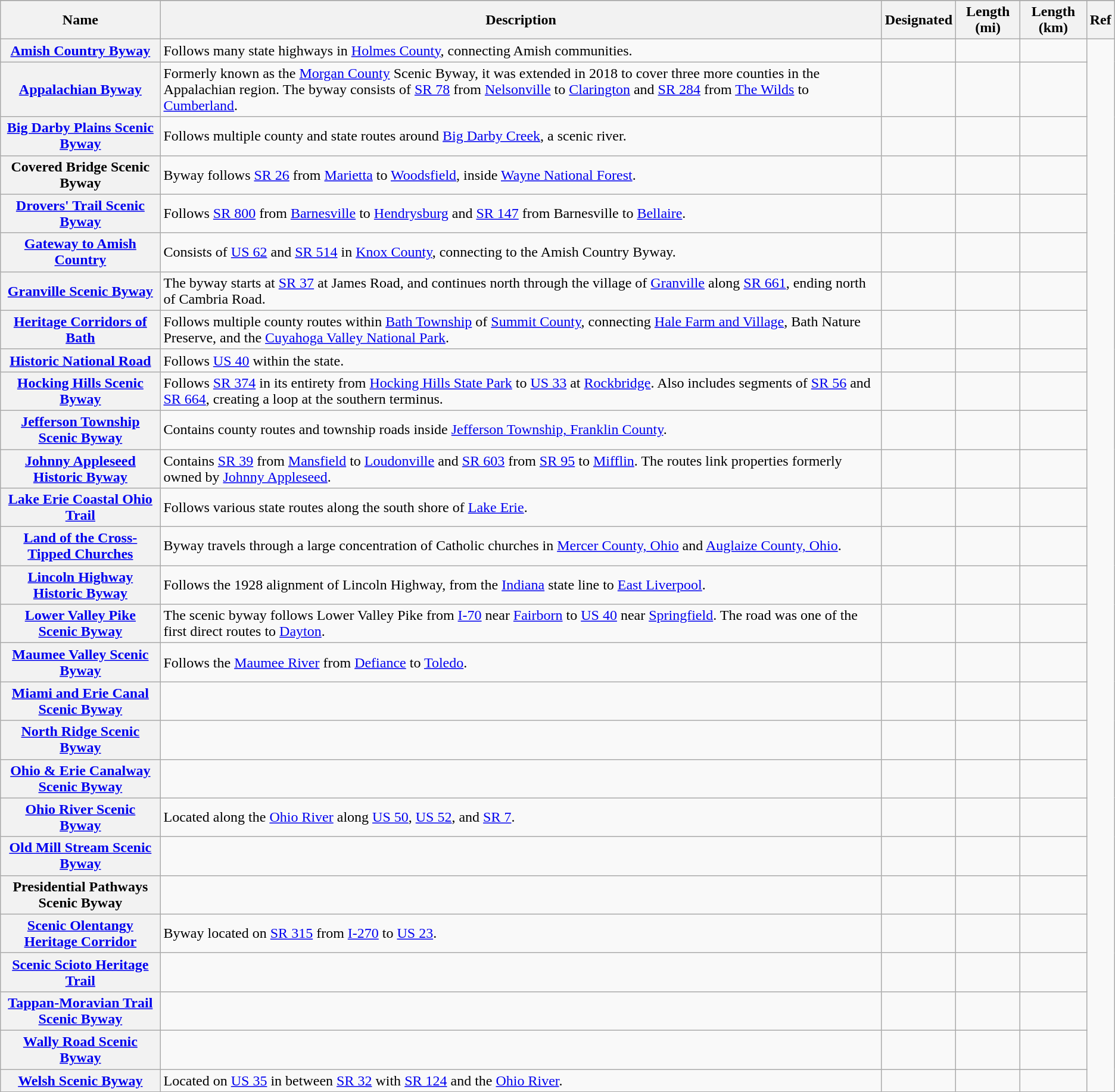<table class="wikitable sortable plainrowheaders">
<tr>
</tr>
<tr>
<th>Name</th>
<th scope="col" class="unsortable">Description</th>
<th scope="col" data-sort-type"date">Designated</th>
<th scope="col" data-sort-type="number">Length (mi)</th>
<th scope="col" data-sort-type="number">Length (km)</th>
<th scope="col" class="unsortable">Ref</th>
</tr>
<tr>
<th scope="row"><a href='#'>Amish Country Byway</a></th>
<td>Follows many state highways in <a href='#'>Holmes County</a>, connecting Amish communities.</td>
<td></td>
<td></td>
<td></td>
</tr>
<tr>
<th scope="row"><a href='#'>Appalachian Byway</a></th>
<td>Formerly known as the <a href='#'>Morgan County</a> Scenic Byway, it was extended in 2018 to cover three more counties in the Appalachian region. The byway consists of <a href='#'>SR 78</a> from <a href='#'>Nelsonville</a> to <a href='#'>Clarington</a> and <a href='#'>SR 284</a> from <a href='#'>The Wilds</a> to <a href='#'>Cumberland</a>.</td>
<td></td>
<td></td>
<td></td>
</tr>
<tr>
<th scope="row"><a href='#'>Big Darby Plains Scenic Byway</a></th>
<td>Follows multiple county and state routes around <a href='#'>Big Darby Creek</a>, a scenic river.</td>
<td></td>
<td></td>
<td></td>
</tr>
<tr>
<th scope="row">Covered Bridge Scenic Byway</th>
<td>Byway follows <a href='#'>SR 26</a> from <a href='#'>Marietta</a> to <a href='#'>Woodsfield</a>, inside <a href='#'>Wayne National Forest</a>.</td>
<td></td>
<td></td>
<td></td>
</tr>
<tr>
<th scope="row"><a href='#'>Drovers' Trail Scenic Byway</a></th>
<td>Follows <a href='#'>SR 800</a> from <a href='#'>Barnesville</a> to <a href='#'>Hendrysburg</a> and <a href='#'>SR 147</a> from Barnesville to <a href='#'>Bellaire</a>.</td>
<td></td>
<td></td>
<td></td>
</tr>
<tr>
<th scope="row"><a href='#'>Gateway to Amish Country</a></th>
<td>Consists of <a href='#'>US 62</a> and <a href='#'>SR 514</a> in <a href='#'>Knox County</a>, connecting to the Amish Country Byway.</td>
<td></td>
<td></td>
<td></td>
</tr>
<tr>
<th scope="row"><a href='#'>Granville Scenic Byway</a></th>
<td>The byway starts at <a href='#'>SR 37</a> at James Road, and continues north through the village of <a href='#'>Granville</a> along <a href='#'>SR 661</a>, ending north of Cambria Road.</td>
<td></td>
<td></td>
<td></td>
</tr>
<tr>
<th scope="row"><a href='#'>Heritage Corridors of Bath</a></th>
<td>Follows multiple county routes within <a href='#'>Bath Township</a> of <a href='#'>Summit County</a>, connecting <a href='#'>Hale Farm and Village</a>, Bath Nature Preserve, and the <a href='#'>Cuyahoga Valley National Park</a>.</td>
<td></td>
<td></td>
<td></td>
</tr>
<tr>
<th scope="row"><a href='#'>Historic National Road</a></th>
<td>Follows <a href='#'>US 40</a> within the state.</td>
<td></td>
<td></td>
<td></td>
</tr>
<tr>
<th scope="row"><a href='#'>Hocking Hills Scenic Byway</a></th>
<td>Follows <a href='#'>SR 374</a> in its entirety from <a href='#'>Hocking Hills State Park</a> to <a href='#'>US 33</a> at <a href='#'>Rockbridge</a>. Also includes segments of <a href='#'>SR 56</a> and <a href='#'>SR 664</a>, creating a loop at the southern terminus.</td>
<td></td>
<td></td>
<td></td>
</tr>
<tr>
<th scope="row"><a href='#'>Jefferson Township Scenic Byway</a></th>
<td>Contains county routes and township roads inside <a href='#'>Jefferson Township, Franklin County</a>.</td>
<td></td>
<td></td>
<td></td>
</tr>
<tr>
<th scope="row"><a href='#'>Johnny Appleseed Historic Byway</a></th>
<td>Contains <a href='#'>SR 39</a> from <a href='#'>Mansfield</a> to <a href='#'>Loudonville</a> and <a href='#'>SR 603</a> from <a href='#'>SR 95</a> to <a href='#'>Mifflin</a>. The routes link properties formerly owned by <a href='#'>Johnny Appleseed</a>.</td>
<td></td>
<td></td>
<td></td>
</tr>
<tr>
<th scope="row"><a href='#'>Lake Erie Coastal Ohio Trail</a></th>
<td>Follows various state routes along the south shore of <a href='#'>Lake Erie</a>.</td>
<td></td>
<td></td>
<td></td>
</tr>
<tr>
<th scope="row"><a href='#'>Land of the Cross-Tipped Churches</a></th>
<td>Byway travels through a large concentration of Catholic churches in <a href='#'>Mercer County, Ohio</a> and <a href='#'>Auglaize County, Ohio</a>.</td>
<td></td>
<td></td>
<td></td>
</tr>
<tr>
<th scope="row"><a href='#'>Lincoln Highway Historic Byway</a></th>
<td>Follows the 1928 alignment of Lincoln Highway, from the <a href='#'>Indiana</a> state line to <a href='#'>East Liverpool</a>.</td>
<td></td>
<td></td>
<td></td>
</tr>
<tr>
<th scope="row"><a href='#'>Lower Valley Pike Scenic Byway</a></th>
<td>The scenic byway follows Lower Valley Pike from <a href='#'>I-70</a> near <a href='#'>Fairborn</a> to <a href='#'>US 40</a> near <a href='#'>Springfield</a>. The road was one of the first direct routes to <a href='#'>Dayton</a>.</td>
<td></td>
<td></td>
<td></td>
</tr>
<tr>
<th scope="row"><a href='#'>Maumee Valley Scenic Byway</a></th>
<td>Follows the <a href='#'>Maumee River</a> from <a href='#'>Defiance</a> to <a href='#'>Toledo</a>.</td>
<td></td>
<td></td>
<td></td>
</tr>
<tr>
<th scope="row"><a href='#'>Miami and Erie Canal Scenic Byway</a></th>
<td></td>
<td></td>
<td></td>
<td></td>
</tr>
<tr>
<th scope="row"><a href='#'>North Ridge Scenic Byway</a></th>
<td></td>
<td></td>
<td></td>
<td></td>
</tr>
<tr>
<th scope="row"><a href='#'>Ohio & Erie Canalway Scenic Byway</a></th>
<td></td>
<td></td>
<td></td>
<td></td>
</tr>
<tr>
<th scope="row"><a href='#'>Ohio River Scenic Byway</a></th>
<td>Located along the <a href='#'>Ohio River</a> along <a href='#'>US 50</a>, <a href='#'>US 52</a>, and <a href='#'>SR 7</a>.</td>
<td></td>
<td></td>
<td></td>
</tr>
<tr>
<th scope="row"><a href='#'>Old Mill Stream Scenic Byway</a></th>
<td></td>
<td></td>
<td></td>
<td></td>
</tr>
<tr>
<th scope="row">Presidential Pathways Scenic Byway</th>
<td></td>
<td></td>
<td></td>
<td></td>
</tr>
<tr>
<th scope="row"><a href='#'>Scenic Olentangy Heritage Corridor</a></th>
<td>Byway located on <a href='#'>SR 315</a> from <a href='#'>I-270</a> to <a href='#'>US 23</a>.</td>
<td></td>
<td></td>
<td></td>
</tr>
<tr>
<th scope="row"><a href='#'>Scenic Scioto Heritage Trail</a></th>
<td></td>
<td></td>
<td></td>
<td></td>
</tr>
<tr>
<th scope="row"><a href='#'>Tappan-Moravian Trail Scenic Byway</a></th>
<td></td>
<td></td>
<td></td>
<td></td>
</tr>
<tr>
<th scope="row"><a href='#'>Wally Road Scenic Byway</a></th>
<td></td>
<td></td>
<td></td>
<td></td>
</tr>
<tr>
<th scope="row"><a href='#'>Welsh Scenic Byway</a></th>
<td>Located on <a href='#'>US 35</a> in between <a href='#'>SR 32</a> with <a href='#'>SR 124</a> and the <a href='#'>Ohio River</a>.</td>
<td></td>
<td></td>
<td></td>
</tr>
</table>
